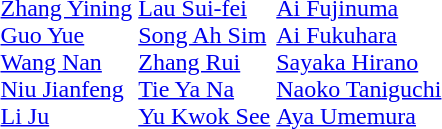<table>
<tr>
<td></td>
<td><br><a href='#'>Zhang Yining</a><br><a href='#'>Guo Yue</a><br><a href='#'>Wang Nan</a><br><a href='#'>Niu Jianfeng</a><br><a href='#'>Li Ju</a></td>
<td><br><a href='#'>Lau Sui-fei</a><br><a href='#'>Song Ah Sim</a><br><a href='#'>Zhang Rui</a><br><a href='#'>Tie Ya Na</a><br><a href='#'>Yu Kwok See</a></td>
<td><br><a href='#'>Ai Fujinuma</a><br><a href='#'>Ai Fukuhara</a><br><a href='#'>Sayaka Hirano</a><br><a href='#'>Naoko Taniguchi</a><br><a href='#'>Aya Umemura</a></td>
</tr>
</table>
